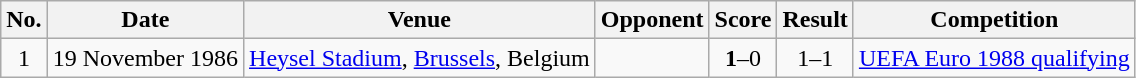<table class="wikitable plainrowheaders">
<tr>
<th>No.</th>
<th>Date</th>
<th>Venue</th>
<th>Opponent</th>
<th>Score</th>
<th>Result</th>
<th>Competition</th>
</tr>
<tr>
<td align="center">1</td>
<td>19 November 1986</td>
<td><a href='#'>Heysel Stadium</a>, <a href='#'>Brussels</a>, Belgium</td>
<td></td>
<td align="center"><strong>1</strong>–0</td>
<td align="center">1–1</td>
<td><a href='#'>UEFA Euro 1988 qualifying</a></td>
</tr>
</table>
